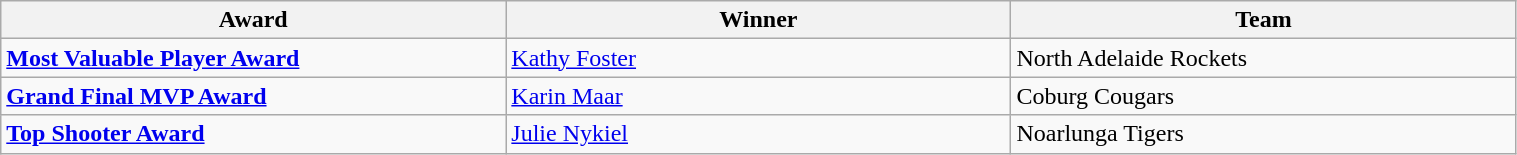<table class="wikitable" style="width: 80%">
<tr>
<th width=125>Award</th>
<th width=125>Winner</th>
<th width=125>Team</th>
</tr>
<tr>
<td><strong><a href='#'>Most Valuable Player Award</a></strong></td>
<td><a href='#'>Kathy Foster</a></td>
<td>North Adelaide Rockets</td>
</tr>
<tr>
<td><strong><a href='#'>Grand Final MVP Award</a></strong></td>
<td><a href='#'>Karin Maar</a></td>
<td>Coburg Cougars</td>
</tr>
<tr>
<td><strong><a href='#'>Top Shooter Award</a></strong></td>
<td><a href='#'>Julie Nykiel</a></td>
<td>Noarlunga Tigers</td>
</tr>
</table>
